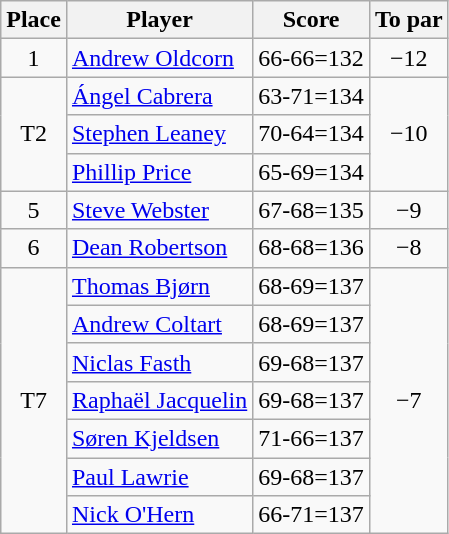<table class="wikitable">
<tr>
<th>Place</th>
<th>Player</th>
<th>Score</th>
<th>To par</th>
</tr>
<tr>
<td align=center>1</td>
<td> <a href='#'>Andrew Oldcorn</a></td>
<td align=center>66-66=132</td>
<td align=center>−12</td>
</tr>
<tr>
<td rowspan="3" align=center>T2</td>
<td> <a href='#'>Ángel Cabrera</a></td>
<td align=center>63-71=134</td>
<td rowspan="3" align=center>−10</td>
</tr>
<tr>
<td> <a href='#'>Stephen Leaney</a></td>
<td align=center>70-64=134</td>
</tr>
<tr>
<td> <a href='#'>Phillip Price</a></td>
<td align=center>65-69=134</td>
</tr>
<tr>
<td align=center>5</td>
<td> <a href='#'>Steve Webster</a></td>
<td align=center>67-68=135</td>
<td align=center>−9</td>
</tr>
<tr>
<td align=center>6</td>
<td> <a href='#'>Dean Robertson</a></td>
<td align=center>68-68=136</td>
<td align=center>−8</td>
</tr>
<tr>
<td rowspan="7" align=center>T7</td>
<td> <a href='#'>Thomas Bjørn</a></td>
<td align=center>68-69=137</td>
<td rowspan="7" align=center>−7</td>
</tr>
<tr>
<td> <a href='#'>Andrew Coltart</a></td>
<td align=center>68-69=137</td>
</tr>
<tr>
<td> <a href='#'>Niclas Fasth</a></td>
<td align=center>69-68=137</td>
</tr>
<tr>
<td> <a href='#'>Raphaël Jacquelin</a></td>
<td align=center>69-68=137</td>
</tr>
<tr>
<td> <a href='#'>Søren Kjeldsen</a></td>
<td align=center>71-66=137</td>
</tr>
<tr>
<td> <a href='#'>Paul Lawrie</a></td>
<td align=center>69-68=137</td>
</tr>
<tr>
<td> <a href='#'>Nick O'Hern</a></td>
<td align=center>66-71=137</td>
</tr>
</table>
